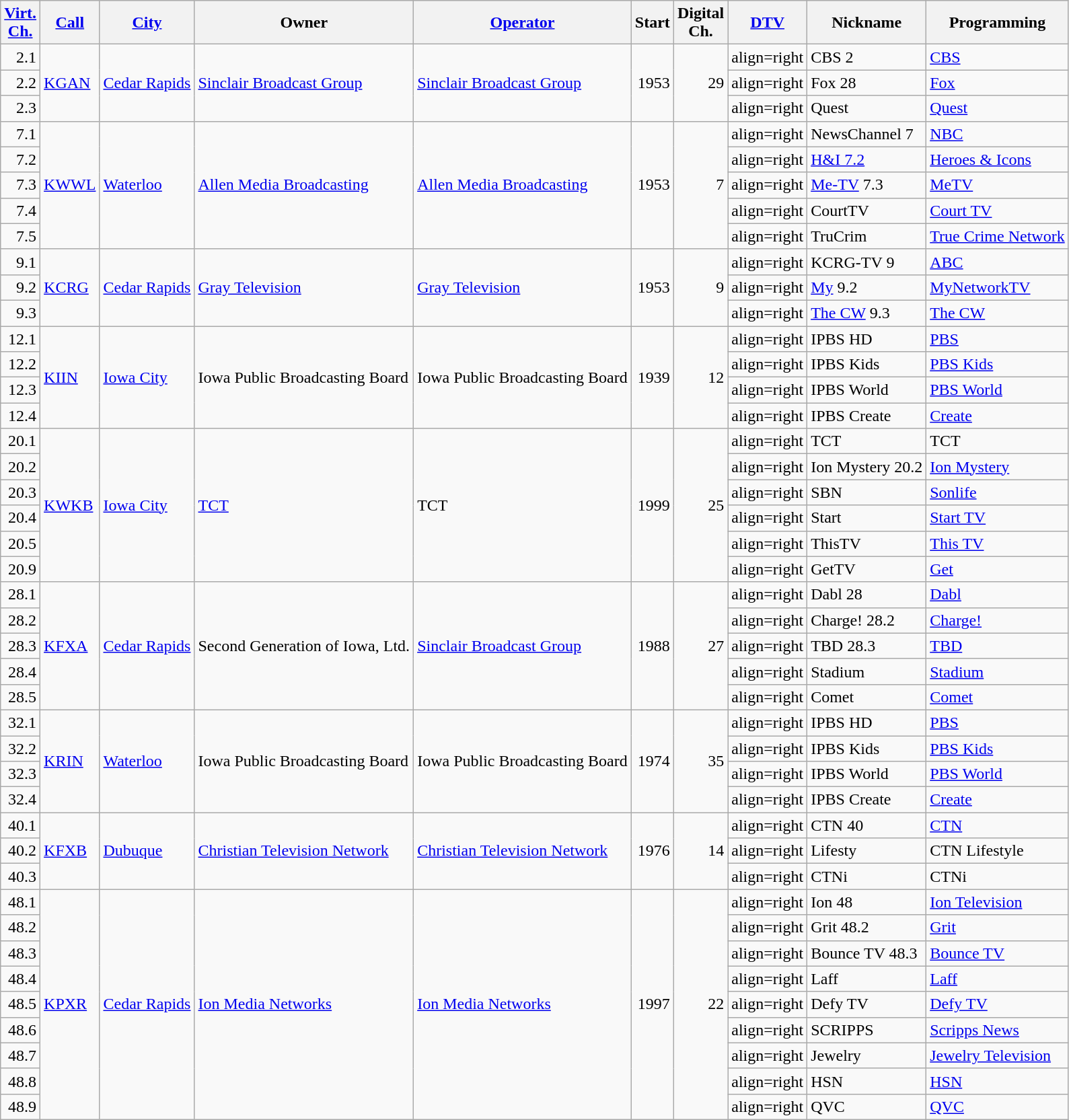<table class="wikitable sortable">
<tr>
<th><a href='#'>Virt.<br>Ch.</a></th>
<th><a href='#'>Call</a></th>
<th><a href='#'>City</a></th>
<th>Owner</th>
<th><a href='#'>Operator</a></th>
<th>Start</th>
<th>Digital<br>Ch.</th>
<th><a href='#'>DTV</a></th>
<th>Nickname</th>
<th>Programming</th>
</tr>
<tr>
<td align=right>2.1</td>
<td rowspan=3><a href='#'>KGAN</a></td>
<td rowspan=3><a href='#'>Cedar Rapids</a></td>
<td rowspan=3><a href='#'>Sinclair Broadcast Group</a></td>
<td rowspan=3><a href='#'>Sinclair Broadcast Group</a></td>
<td rowspan=3 align=right>1953</td>
<td rowspan=3 align=right>29</td>
<td>align=right </td>
<td>CBS 2</td>
<td><a href='#'>CBS</a></td>
</tr>
<tr>
<td align=right>2.2</td>
<td>align=right </td>
<td>Fox 28</td>
<td><a href='#'>Fox</a></td>
</tr>
<tr>
<td align=right>2.3</td>
<td>align=right </td>
<td>Quest</td>
<td><a href='#'>Quest</a></td>
</tr>
<tr>
<td align=right>7.1</td>
<td rowspan=5><a href='#'>KWWL</a></td>
<td rowspan=5><a href='#'>Waterloo</a></td>
<td rowspan=5><a href='#'>Allen Media Broadcasting</a></td>
<td rowspan=5><a href='#'>Allen Media Broadcasting</a></td>
<td rowspan=5 align=right>1953</td>
<td rowspan=5 align=right>7</td>
<td>align=right </td>
<td>NewsChannel 7</td>
<td><a href='#'>NBC</a></td>
</tr>
<tr>
<td align=right>7.2</td>
<td>align=right </td>
<td><a href='#'>H&I 7.2</a></td>
<td><a href='#'>Heroes & Icons</a></td>
</tr>
<tr>
<td align=right>7.3</td>
<td>align=right </td>
<td><a href='#'>Me-TV</a> 7.3</td>
<td><a href='#'>MeTV</a></td>
</tr>
<tr>
<td align=right>7.4</td>
<td>align=right </td>
<td>CourtTV</td>
<td><a href='#'>Court TV</a></td>
</tr>
<tr>
<td align=right>7.5</td>
<td>align=right </td>
<td>TruCrim</td>
<td><a href='#'>True Crime Network</a></td>
</tr>
<tr>
<td align=right>9.1</td>
<td rowspan=3><a href='#'>KCRG</a></td>
<td rowspan=3><a href='#'>Cedar Rapids</a></td>
<td rowspan=3><a href='#'>Gray Television</a></td>
<td rowspan=3><a href='#'>Gray Television</a></td>
<td rowspan=3 align=right>1953</td>
<td rowspan=3 align=right>9</td>
<td>align=right </td>
<td>KCRG-TV 9</td>
<td><a href='#'>ABC</a></td>
</tr>
<tr>
<td align=right>9.2</td>
<td>align=right </td>
<td><a href='#'>My</a> 9.2</td>
<td><a href='#'>MyNetworkTV</a></td>
</tr>
<tr>
<td align=right>9.3</td>
<td>align=right </td>
<td><a href='#'>The CW</a> 9.3</td>
<td><a href='#'>The CW</a></td>
</tr>
<tr>
<td align=right>12.1</td>
<td rowspan=4><a href='#'>KIIN</a></td>
<td rowspan=4><a href='#'>Iowa City</a></td>
<td rowspan=4>Iowa Public Broadcasting Board</td>
<td rowspan=4>Iowa Public Broadcasting Board</td>
<td rowspan=4 align=right>1939</td>
<td rowspan=4 align=right>12</td>
<td>align=right </td>
<td>IPBS HD</td>
<td><a href='#'>PBS</a></td>
</tr>
<tr>
<td align=right>12.2</td>
<td>align=right </td>
<td>IPBS Kids</td>
<td><a href='#'>PBS Kids</a></td>
</tr>
<tr>
<td align=right>12.3</td>
<td>align=right </td>
<td>IPBS World</td>
<td><a href='#'>PBS World</a></td>
</tr>
<tr>
<td align=right>12.4</td>
<td>align=right </td>
<td>IPBS Create</td>
<td><a href='#'>Create</a></td>
</tr>
<tr>
<td align=right>20.1</td>
<td rowspan=6><a href='#'>KWKB</a></td>
<td rowspan=6><a href='#'>Iowa City</a></td>
<td rowspan=6><a href='#'>TCT</a></td>
<td rowspan=6>TCT</td>
<td rowspan=6 align=right>1999</td>
<td rowspan=6 align=right>25</td>
<td>align=right </td>
<td>TCT</td>
<td>TCT</td>
</tr>
<tr>
<td align=right>20.2</td>
<td>align=right </td>
<td>Ion Mystery 20.2</td>
<td><a href='#'>Ion Mystery</a></td>
</tr>
<tr>
<td align=right>20.3</td>
<td>align=right </td>
<td>SBN</td>
<td><a href='#'>Sonlife</a></td>
</tr>
<tr>
<td align=right>20.4</td>
<td>align=right </td>
<td>Start</td>
<td><a href='#'>Start TV</a></td>
</tr>
<tr>
<td align=right>20.5</td>
<td>align=right </td>
<td>ThisTV</td>
<td><a href='#'>This TV</a></td>
</tr>
<tr>
<td align=right>20.9</td>
<td>align=right </td>
<td>GetTV</td>
<td><a href='#'>Get</a></td>
</tr>
<tr>
<td align=right>28.1</td>
<td rowspan=5><a href='#'>KFXA</a></td>
<td rowspan=5><a href='#'>Cedar Rapids</a></td>
<td rowspan=5>Second Generation of Iowa, Ltd.</td>
<td rowspan=5><a href='#'>Sinclair Broadcast Group</a></td>
<td rowspan=5 align=right>1988</td>
<td rowspan=5 align=right>27</td>
<td>align=right </td>
<td>Dabl 28</td>
<td><a href='#'>Dabl</a></td>
</tr>
<tr>
<td align=right>28.2</td>
<td>align=right </td>
<td>Charge! 28.2</td>
<td><a href='#'>Charge!</a></td>
</tr>
<tr>
<td align=right>28.3</td>
<td>align=right </td>
<td>TBD 28.3</td>
<td><a href='#'>TBD</a></td>
</tr>
<tr>
<td align=right>28.4</td>
<td>align=right </td>
<td>Stadium</td>
<td><a href='#'>Stadium</a></td>
</tr>
<tr>
<td align=right>28.5</td>
<td>align=right </td>
<td>Comet</td>
<td><a href='#'>Comet</a></td>
</tr>
<tr>
<td align=right>32.1</td>
<td rowspan=4><a href='#'>KRIN</a></td>
<td rowspan=4><a href='#'>Waterloo</a></td>
<td rowspan=4>Iowa Public Broadcasting Board</td>
<td rowspan=4>Iowa Public Broadcasting Board</td>
<td rowspan=4 align=right>1974</td>
<td rowspan=4 align=right>35</td>
<td>align=right </td>
<td>IPBS HD</td>
<td><a href='#'>PBS</a></td>
</tr>
<tr>
<td align=right>32.2</td>
<td>align=right </td>
<td>IPBS Kids</td>
<td><a href='#'>PBS Kids</a></td>
</tr>
<tr>
<td align=right>32.3</td>
<td>align=right </td>
<td>IPBS World</td>
<td><a href='#'>PBS World</a></td>
</tr>
<tr>
<td align=right>32.4</td>
<td>align=right </td>
<td>IPBS Create</td>
<td><a href='#'>Create</a></td>
</tr>
<tr>
<td align=right>40.1</td>
<td rowspan=3><a href='#'>KFXB</a></td>
<td rowspan=3><a href='#'>Dubuque</a></td>
<td rowspan=3><a href='#'>Christian Television Network</a></td>
<td rowspan=3><a href='#'>Christian Television Network</a></td>
<td rowspan=3 align=right>1976</td>
<td rowspan=3 align=right>14</td>
<td>align=right </td>
<td>CTN 40</td>
<td><a href='#'>CTN</a></td>
</tr>
<tr>
<td align=right>40.2</td>
<td>align=right </td>
<td>Lifesty</td>
<td>CTN Lifestyle</td>
</tr>
<tr>
<td align=right>40.3</td>
<td>align=right </td>
<td>CTNi</td>
<td>CTNi</td>
</tr>
<tr>
<td align=right>48.1</td>
<td rowspan=9><a href='#'>KPXR</a></td>
<td rowspan=9><a href='#'>Cedar Rapids</a></td>
<td rowspan=9><a href='#'>Ion Media Networks</a></td>
<td rowspan=9><a href='#'>Ion Media Networks</a></td>
<td rowspan=9 align=right>1997</td>
<td rowspan=9 align=right>22</td>
<td>align=right </td>
<td>Ion 48</td>
<td><a href='#'>Ion Television</a></td>
</tr>
<tr>
<td align=right>48.2</td>
<td>align=right </td>
<td>Grit 48.2</td>
<td><a href='#'>Grit</a></td>
</tr>
<tr>
<td align=right>48.3</td>
<td>align=right </td>
<td>Bounce TV 48.3</td>
<td><a href='#'>Bounce TV</a></td>
</tr>
<tr>
<td align=right>48.4</td>
<td>align=right </td>
<td>Laff</td>
<td><a href='#'>Laff</a></td>
</tr>
<tr>
<td align=right>48.5</td>
<td>align=right </td>
<td>Defy TV</td>
<td><a href='#'>Defy TV</a></td>
</tr>
<tr>
<td align=right>48.6</td>
<td>align=right </td>
<td>SCRIPPS</td>
<td><a href='#'>Scripps News</a></td>
</tr>
<tr>
<td align=right>48.7</td>
<td>align=right </td>
<td>Jewelry</td>
<td><a href='#'>Jewelry Television</a></td>
</tr>
<tr>
<td align=right>48.8</td>
<td>align=right </td>
<td>HSN</td>
<td><a href='#'>HSN</a></td>
</tr>
<tr>
<td align=right>48.9</td>
<td>align=right </td>
<td>QVC</td>
<td><a href='#'>QVC</a></td>
</tr>
</table>
